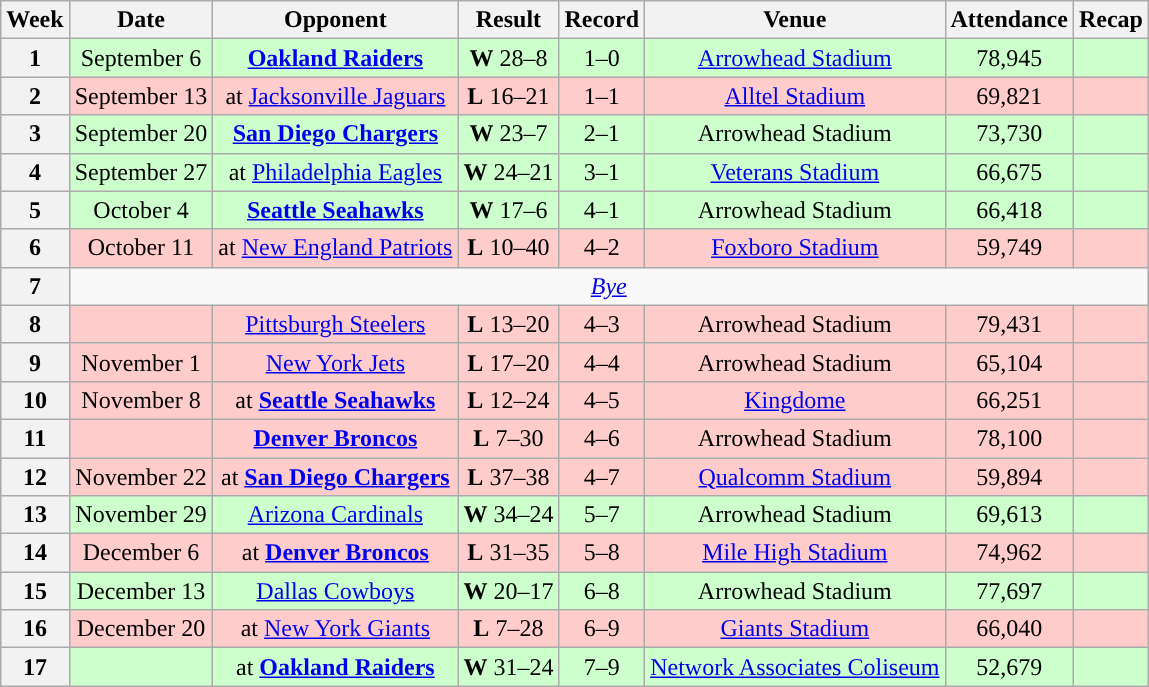<table class="wikitable" style="text-align:center">
<tr>
<th>Week</th>
<th>Date</th>
<th>Opponent</th>
<th>Result</th>
<th>Record</th>
<th>Venue</th>
<th>Attendance</th>
<th>Recap</th>
</tr>
<tr style="background:#cfc">
<th>1</th>
<td>September 6</td>
<td><strong><a href='#'>Oakland Raiders</a></strong></td>
<td><strong>W</strong> 28–8</td>
<td>1–0</td>
<td><a href='#'>Arrowhead Stadium</a></td>
<td>78,945</td>
<td></td>
</tr>
<tr style="background:#fcc">
<th>2</th>
<td>September 13</td>
<td>at <a href='#'>Jacksonville Jaguars</a></td>
<td><strong>L</strong> 16–21</td>
<td>1–1</td>
<td><a href='#'>Alltel Stadium</a></td>
<td>69,821</td>
<td></td>
</tr>
<tr style="background:#cfc">
<th>3</th>
<td>September 20</td>
<td><strong><a href='#'>San Diego Chargers</a></strong></td>
<td><strong>W</strong> 23–7</td>
<td>2–1</td>
<td>Arrowhead Stadium</td>
<td>73,730</td>
<td></td>
</tr>
<tr style="background:#cfc">
<th>4</th>
<td>September 27</td>
<td>at <a href='#'>Philadelphia Eagles</a></td>
<td><strong>W</strong> 24–21</td>
<td>3–1</td>
<td><a href='#'>Veterans Stadium</a></td>
<td>66,675</td>
<td></td>
</tr>
<tr style="background:#cfc">
<th>5</th>
<td>October 4</td>
<td><strong><a href='#'>Seattle Seahawks</a></strong></td>
<td><strong>W</strong> 17–6</td>
<td>4–1</td>
<td>Arrowhead Stadium</td>
<td>66,418</td>
<td></td>
</tr>
<tr style="background:#fcc">
<th>6</th>
<td>October 11</td>
<td>at <a href='#'>New England Patriots</a></td>
<td><strong>L</strong> 10–40</td>
<td>4–2</td>
<td><a href='#'>Foxboro Stadium</a></td>
<td>59,749</td>
<td></td>
</tr>
<tr>
<th>7</th>
<td colspan="7"><em><a href='#'>Bye</a></em></td>
</tr>
<tr style="background:#fcc">
<th>8</th>
<td></td>
<td><a href='#'>Pittsburgh Steelers</a></td>
<td><strong>L</strong> 13–20</td>
<td>4–3</td>
<td>Arrowhead Stadium</td>
<td>79,431</td>
<td></td>
</tr>
<tr style="background:#fcc">
<th>9</th>
<td>November 1</td>
<td><a href='#'>New York Jets</a></td>
<td><strong>L</strong> 17–20</td>
<td>4–4</td>
<td>Arrowhead Stadium</td>
<td>65,104</td>
<td></td>
</tr>
<tr style="background:#fcc">
<th>10</th>
<td>November 8</td>
<td>at <strong><a href='#'>Seattle Seahawks</a></strong></td>
<td><strong>L</strong> 12–24</td>
<td>4–5</td>
<td><a href='#'>Kingdome</a></td>
<td>66,251</td>
<td></td>
</tr>
<tr style="background:#fcc">
<th>11</th>
<td></td>
<td><strong><a href='#'>Denver Broncos</a></strong></td>
<td><strong>L</strong> 7–30</td>
<td>4–6</td>
<td>Arrowhead Stadium</td>
<td>78,100</td>
<td></td>
</tr>
<tr style="background:#fcc">
<th>12</th>
<td>November 22</td>
<td>at <strong><a href='#'>San Diego Chargers</a></strong></td>
<td><strong>L</strong> 37–38</td>
<td>4–7</td>
<td><a href='#'>Qualcomm Stadium</a></td>
<td>59,894</td>
<td></td>
</tr>
<tr style="background:#cfc">
<th>13</th>
<td>November 29</td>
<td><a href='#'>Arizona Cardinals</a></td>
<td><strong>W</strong> 34–24</td>
<td>5–7</td>
<td>Arrowhead Stadium</td>
<td>69,613</td>
<td></td>
</tr>
<tr style="background:#fcc">
<th>14</th>
<td>December 6</td>
<td>at <strong><a href='#'>Denver Broncos</a></strong></td>
<td><strong>L</strong> 31–35</td>
<td>5–8</td>
<td><a href='#'>Mile High Stadium</a></td>
<td>74,962</td>
<td></td>
</tr>
<tr style="background:#cfc">
<th>15</th>
<td>December 13</td>
<td><a href='#'>Dallas Cowboys</a></td>
<td><strong>W</strong> 20–17</td>
<td>6–8</td>
<td>Arrowhead Stadium</td>
<td>77,697</td>
<td></td>
</tr>
<tr style="background:#fcc">
<th>16</th>
<td>December 20</td>
<td>at <a href='#'>New York Giants</a></td>
<td><strong>L</strong> 7–28</td>
<td>6–9</td>
<td><a href='#'>Giants Stadium</a></td>
<td>66,040</td>
<td></td>
</tr>
<tr style="background:#cfc">
<th>17</th>
<td></td>
<td>at <strong><a href='#'>Oakland Raiders</a></strong></td>
<td><strong>W</strong> 31–24</td>
<td>7–9</td>
<td><a href='#'>Network Associates Coliseum</a></td>
<td>52,679</td>
<td></td>
</tr>
</table>
